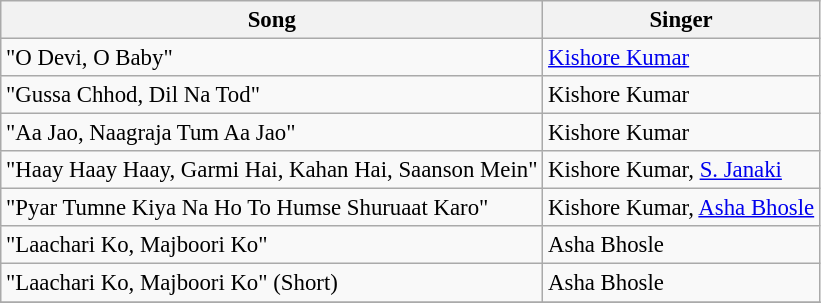<table class="wikitable" style="font-size:95%;">
<tr>
<th>Song</th>
<th>Singer</th>
</tr>
<tr>
<td>"O Devi, O Baby"</td>
<td><a href='#'>Kishore Kumar</a></td>
</tr>
<tr>
<td>"Gussa Chhod, Dil Na Tod"</td>
<td>Kishore Kumar</td>
</tr>
<tr>
<td>"Aa Jao, Naagraja Tum Aa Jao"</td>
<td>Kishore Kumar</td>
</tr>
<tr>
<td>"Haay Haay Haay, Garmi Hai, Kahan Hai, Saanson Mein"</td>
<td>Kishore Kumar, <a href='#'>S. Janaki</a></td>
</tr>
<tr>
<td>"Pyar Tumne Kiya Na Ho To Humse Shuruaat Karo"</td>
<td>Kishore Kumar, <a href='#'>Asha Bhosle</a></td>
</tr>
<tr>
<td>"Laachari Ko, Majboori Ko"</td>
<td>Asha Bhosle</td>
</tr>
<tr>
<td>"Laachari Ko, Majboori Ko" (Short)</td>
<td>Asha Bhosle</td>
</tr>
<tr>
</tr>
</table>
